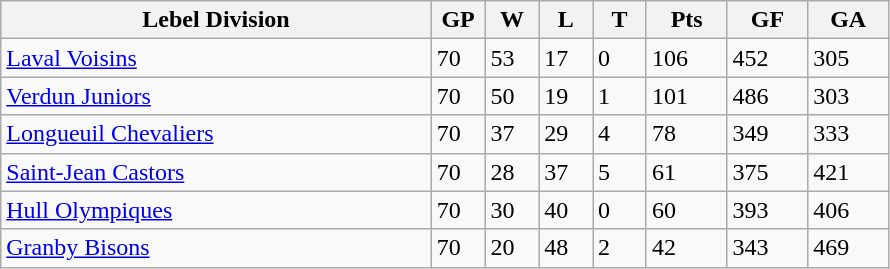<table class="wikitable">
<tr>
<th bgcolor="#DDDDFF" width="40%">Lebel Division</th>
<th bgcolor="#DDDDFF" width="5%">GP</th>
<th bgcolor="#DDDDFF" width="5%">W</th>
<th bgcolor="#DDDDFF" width="5%">L</th>
<th bgcolor="#DDDDFF" width="5%">T</th>
<th bgcolor="#DDDDFF" width="7.5%">Pts</th>
<th bgcolor="#DDDDFF" width="7.5%">GF</th>
<th bgcolor="#DDDDFF" width="7.5%">GA</th>
</tr>
<tr>
<td><a href='#'>Laval Voisins</a></td>
<td>70</td>
<td>53</td>
<td>17</td>
<td>0</td>
<td>106</td>
<td>452</td>
<td>305</td>
</tr>
<tr>
<td><a href='#'>Verdun Juniors</a></td>
<td>70</td>
<td>50</td>
<td>19</td>
<td>1</td>
<td>101</td>
<td>486</td>
<td>303</td>
</tr>
<tr>
<td><a href='#'>Longueuil Chevaliers</a></td>
<td>70</td>
<td>37</td>
<td>29</td>
<td>4</td>
<td>78</td>
<td>349</td>
<td>333</td>
</tr>
<tr>
<td><a href='#'>Saint-Jean Castors</a></td>
<td>70</td>
<td>28</td>
<td>37</td>
<td>5</td>
<td>61</td>
<td>375</td>
<td>421</td>
</tr>
<tr>
<td><a href='#'>Hull Olympiques</a></td>
<td>70</td>
<td>30</td>
<td>40</td>
<td>0</td>
<td>60</td>
<td>393</td>
<td>406</td>
</tr>
<tr>
<td><a href='#'>Granby Bisons</a></td>
<td>70</td>
<td>20</td>
<td>48</td>
<td>2</td>
<td>42</td>
<td>343</td>
<td>469</td>
</tr>
</table>
